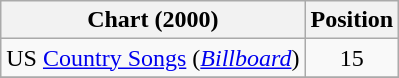<table class="wikitable sortable">
<tr>
<th scope="col">Chart (2000)</th>
<th scope="col">Position</th>
</tr>
<tr>
<td>US <a href='#'>Country Songs</a> (<em><a href='#'>Billboard</a></em>)</td>
<td align="center">15</td>
</tr>
<tr>
</tr>
</table>
